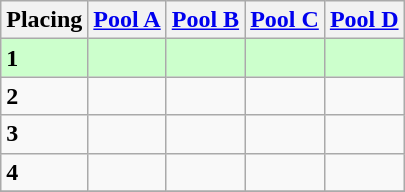<table class=wikitable style="border:1px solid #AAAAAA;">
<tr>
<th>Placing</th>
<th><a href='#'>Pool A</a></th>
<th><a href='#'>Pool B</a></th>
<th><a href='#'>Pool C</a></th>
<th><a href='#'>Pool D</a></th>
</tr>
<tr style="background: #ccffcc;">
<td><strong>1</strong></td>
<td></td>
<td></td>
<td></td>
<td></td>
</tr>
<tr>
<td><strong>2</strong></td>
<td></td>
<td></td>
<td></td>
<td></td>
</tr>
<tr>
<td><strong>3</strong></td>
<td></td>
<td></td>
<td></td>
<td></td>
</tr>
<tr>
<td><strong>4</strong></td>
<td> </td>
<td> </td>
<td> </td>
<td></td>
</tr>
<tr>
</tr>
</table>
